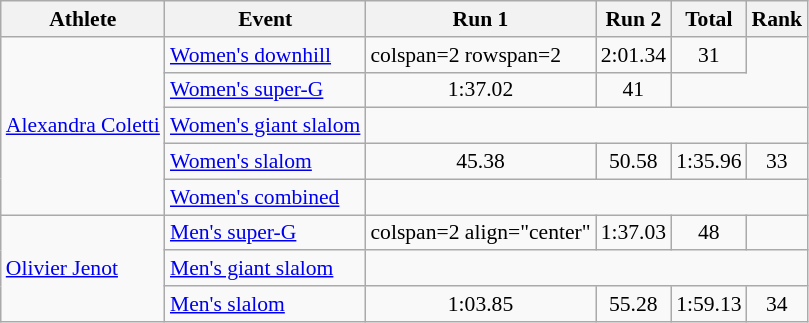<table class="wikitable" style="font-size:90%">
<tr>
<th>Athlete</th>
<th>Event</th>
<th>Run 1</th>
<th>Run 2</th>
<th>Total</th>
<th>Rank</th>
</tr>
<tr>
<td rowspan=5><a href='#'>Alexandra Coletti</a></td>
<td><a href='#'>Women's downhill</a></td>
<td>colspan=2 rowspan=2 </td>
<td align="center">2:01.34</td>
<td align="center">31</td>
</tr>
<tr>
<td><a href='#'>Women's super-G</a></td>
<td align="center">1:37.02</td>
<td align="center">41</td>
</tr>
<tr>
<td><a href='#'>Women's giant slalom</a></td>
<td colspan=4 align="center"></td>
</tr>
<tr>
<td><a href='#'>Women's slalom</a></td>
<td align="center">45.38</td>
<td align="center">50.58</td>
<td align="center">1:35.96</td>
<td align="center">33</td>
</tr>
<tr>
<td><a href='#'>Women's combined</a></td>
<td colspan=4 align="center"></td>
</tr>
<tr>
<td rowspan=3><a href='#'>Olivier Jenot</a></td>
<td><a href='#'>Men's super-G</a></td>
<td>colspan=2 align="center" </td>
<td align="center">1:37.03</td>
<td align="center">48</td>
</tr>
<tr>
<td><a href='#'>Men's giant slalom</a></td>
<td colspan=4 align="center"></td>
</tr>
<tr>
<td><a href='#'>Men's slalom</a></td>
<td align="center">1:03.85</td>
<td align="center">55.28</td>
<td align="center">1:59.13</td>
<td align="center">34</td>
</tr>
</table>
